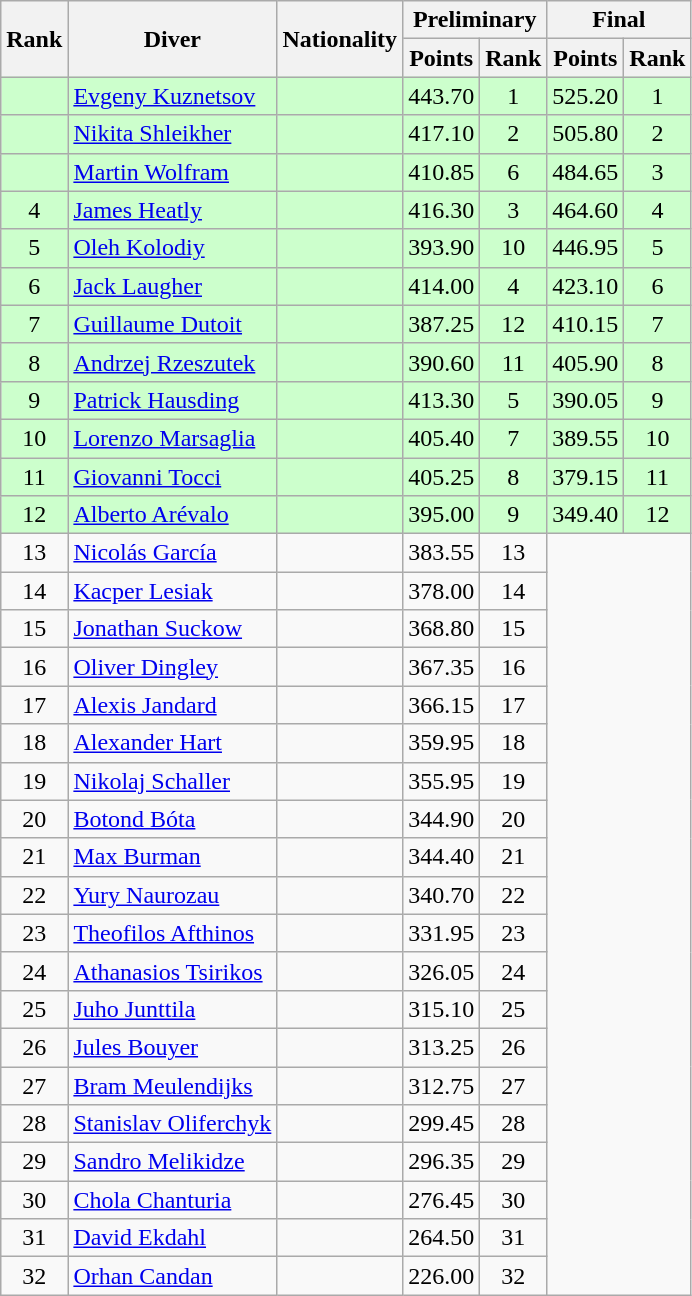<table class="wikitable sortable" style="text-align:center">
<tr>
<th rowspan=2>Rank</th>
<th rowspan=2>Diver</th>
<th rowspan=2>Nationality</th>
<th colspan=2>Preliminary</th>
<th colspan=2>Final</th>
</tr>
<tr>
<th>Points</th>
<th>Rank</th>
<th>Points</th>
<th>Rank</th>
</tr>
<tr bgcolor=ccffcc>
<td></td>
<td align=left><a href='#'>Evgeny Kuznetsov</a></td>
<td align=left></td>
<td>443.70</td>
<td>1</td>
<td>525.20</td>
<td>1</td>
</tr>
<tr bgcolor=ccffcc>
<td></td>
<td align=left><a href='#'>Nikita Shleikher</a></td>
<td align=left></td>
<td>417.10</td>
<td>2</td>
<td>505.80</td>
<td>2</td>
</tr>
<tr bgcolor=ccffcc>
<td></td>
<td align=left><a href='#'>Martin Wolfram</a></td>
<td align=left></td>
<td>410.85</td>
<td>6</td>
<td>484.65</td>
<td>3</td>
</tr>
<tr bgcolor=ccffcc>
<td>4</td>
<td align=left><a href='#'>James Heatly</a></td>
<td align=left></td>
<td>416.30</td>
<td>3</td>
<td>464.60</td>
<td>4</td>
</tr>
<tr bgcolor=ccffcc>
<td>5</td>
<td align=left><a href='#'>Oleh Kolodiy</a></td>
<td align=left></td>
<td>393.90</td>
<td>10</td>
<td>446.95</td>
<td>5</td>
</tr>
<tr bgcolor=ccffcc>
<td>6</td>
<td align=left><a href='#'>Jack Laugher</a></td>
<td align=left></td>
<td>414.00</td>
<td>4</td>
<td>423.10</td>
<td>6</td>
</tr>
<tr bgcolor=ccffcc>
<td>7</td>
<td align=left><a href='#'>Guillaume Dutoit</a></td>
<td align=left></td>
<td>387.25</td>
<td>12</td>
<td>410.15</td>
<td>7</td>
</tr>
<tr bgcolor=ccffcc>
<td>8</td>
<td align=left><a href='#'>Andrzej Rzeszutek</a></td>
<td align=left></td>
<td>390.60</td>
<td>11</td>
<td>405.90</td>
<td>8</td>
</tr>
<tr bgcolor=ccffcc>
<td>9</td>
<td align=left><a href='#'>Patrick Hausding</a></td>
<td align=left></td>
<td>413.30</td>
<td>5</td>
<td>390.05</td>
<td>9</td>
</tr>
<tr bgcolor=ccffcc>
<td>10</td>
<td align=left><a href='#'>Lorenzo Marsaglia</a></td>
<td align=left></td>
<td>405.40</td>
<td>7</td>
<td>389.55</td>
<td>10</td>
</tr>
<tr bgcolor=ccffcc>
<td>11</td>
<td align=left><a href='#'>Giovanni Tocci</a></td>
<td align=left></td>
<td>405.25</td>
<td>8</td>
<td>379.15</td>
<td>11</td>
</tr>
<tr bgcolor=ccffcc>
<td>12</td>
<td align=left><a href='#'>Alberto Arévalo</a></td>
<td align=left></td>
<td>395.00</td>
<td>9</td>
<td>349.40</td>
<td>12</td>
</tr>
<tr>
<td>13</td>
<td align=left><a href='#'>Nicolás García</a></td>
<td align=left></td>
<td>383.55</td>
<td>13</td>
<td colspan=2 rowspan=20></td>
</tr>
<tr>
<td>14</td>
<td align=left><a href='#'>Kacper Lesiak</a></td>
<td align=left></td>
<td>378.00</td>
<td>14</td>
</tr>
<tr>
<td>15</td>
<td align=left><a href='#'>Jonathan Suckow</a></td>
<td align=left></td>
<td>368.80</td>
<td>15</td>
</tr>
<tr>
<td>16</td>
<td align=left><a href='#'>Oliver Dingley</a></td>
<td align=left></td>
<td>367.35</td>
<td>16</td>
</tr>
<tr>
<td>17</td>
<td align=left><a href='#'>Alexis Jandard</a></td>
<td align=left></td>
<td>366.15</td>
<td>17</td>
</tr>
<tr>
<td>18</td>
<td align=left><a href='#'>Alexander Hart</a></td>
<td align=left></td>
<td>359.95</td>
<td>18</td>
</tr>
<tr>
<td>19</td>
<td align=left><a href='#'>Nikolaj Schaller</a></td>
<td align=left></td>
<td>355.95</td>
<td>19</td>
</tr>
<tr>
<td>20</td>
<td align=left><a href='#'>Botond Bóta</a></td>
<td align=left></td>
<td>344.90</td>
<td>20</td>
</tr>
<tr>
<td>21</td>
<td align=left><a href='#'>Max Burman</a></td>
<td align=left></td>
<td>344.40</td>
<td>21</td>
</tr>
<tr>
<td>22</td>
<td align=left><a href='#'>Yury Naurozau</a></td>
<td align=left></td>
<td>340.70</td>
<td>22</td>
</tr>
<tr>
<td>23</td>
<td align=left><a href='#'>Theofilos Afthinos</a></td>
<td align=left></td>
<td>331.95</td>
<td>23</td>
</tr>
<tr>
<td>24</td>
<td align=left><a href='#'>Athanasios Tsirikos</a></td>
<td align=left></td>
<td>326.05</td>
<td>24</td>
</tr>
<tr>
<td>25</td>
<td align=left><a href='#'>Juho Junttila</a></td>
<td align=left></td>
<td>315.10</td>
<td>25</td>
</tr>
<tr>
<td>26</td>
<td align=left><a href='#'>Jules Bouyer</a></td>
<td align=left></td>
<td>313.25</td>
<td>26</td>
</tr>
<tr>
<td>27</td>
<td align=left><a href='#'>Bram Meulendijks</a></td>
<td align=left></td>
<td>312.75</td>
<td>27</td>
</tr>
<tr>
<td>28</td>
<td align=left><a href='#'>Stanislav Oliferchyk</a></td>
<td align=left></td>
<td>299.45</td>
<td>28</td>
</tr>
<tr>
<td>29</td>
<td align=left><a href='#'>Sandro Melikidze</a></td>
<td align=left></td>
<td>296.35</td>
<td>29</td>
</tr>
<tr>
<td>30</td>
<td align=left><a href='#'>Chola Chanturia</a></td>
<td align=left></td>
<td>276.45</td>
<td>30</td>
</tr>
<tr>
<td>31</td>
<td align=left><a href='#'>David Ekdahl</a></td>
<td align=left></td>
<td>264.50</td>
<td>31</td>
</tr>
<tr>
<td>32</td>
<td align=left><a href='#'>Orhan Candan</a></td>
<td align=left></td>
<td>226.00</td>
<td>32</td>
</tr>
</table>
